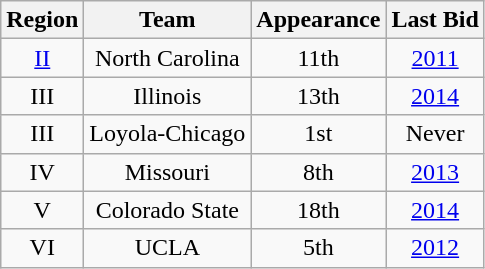<table class="wikitable sortable" style="text-align:center">
<tr>
<th>Region</th>
<th>Team</th>
<th>Appearance</th>
<th>Last Bid</th>
</tr>
<tr>
<td><a href='#'>II</a></td>
<td>North Carolina</td>
<td>11th</td>
<td><a href='#'>2011</a></td>
</tr>
<tr>
<td>III</td>
<td>Illinois</td>
<td>13th</td>
<td><a href='#'>2014</a></td>
</tr>
<tr>
<td>III</td>
<td>Loyola-Chicago</td>
<td>1st</td>
<td>Never</td>
</tr>
<tr>
<td>IV</td>
<td>Missouri</td>
<td>8th</td>
<td><a href='#'>2013</a></td>
</tr>
<tr>
<td>V</td>
<td>Colorado State</td>
<td>18th</td>
<td><a href='#'>2014</a></td>
</tr>
<tr>
<td>VI</td>
<td>UCLA</td>
<td>5th</td>
<td><a href='#'>2012</a></td>
</tr>
</table>
